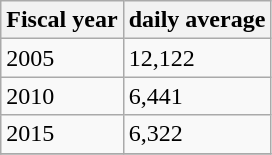<table class="wikitable">
<tr>
<th>Fiscal year</th>
<th>daily average</th>
</tr>
<tr>
<td>2005</td>
<td>12,122</td>
</tr>
<tr>
<td>2010</td>
<td>6,441</td>
</tr>
<tr>
<td>2015</td>
<td>6,322</td>
</tr>
<tr>
</tr>
</table>
